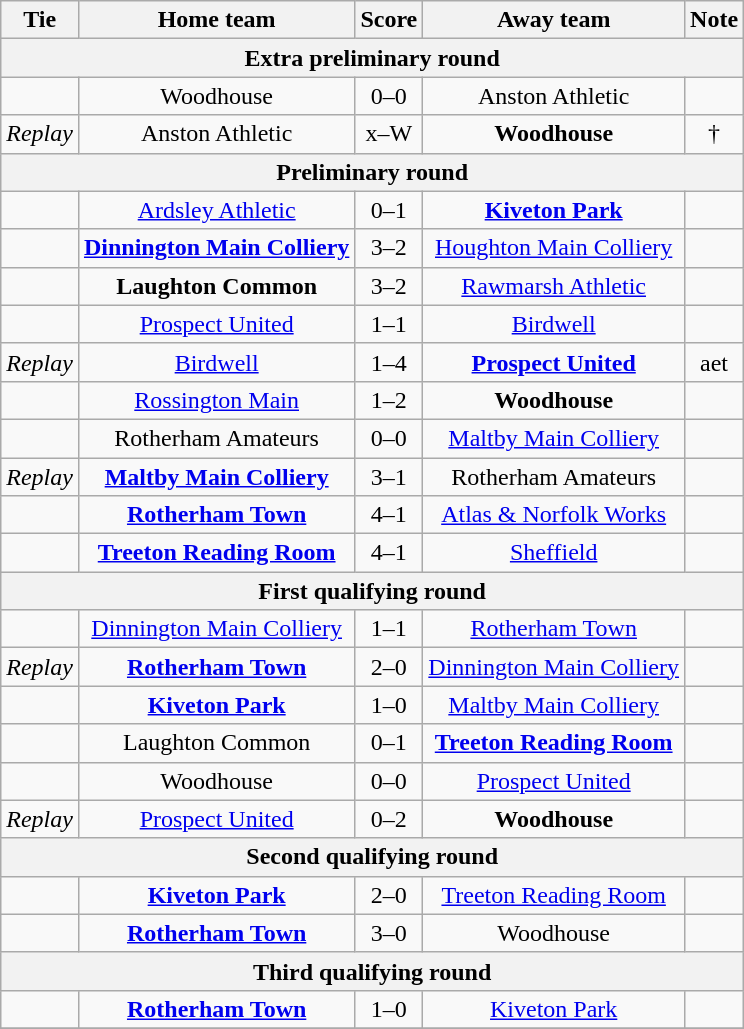<table class="wikitable" style="text-align:center;">
<tr>
<th>Tie</th>
<th>Home team</th>
<th>Score</th>
<th>Away team</th>
<th>Note</th>
</tr>
<tr>
<th colspan=5>Extra preliminary round</th>
</tr>
<tr>
<td></td>
<td>Woodhouse</td>
<td>0–0</td>
<td>Anston Athletic</td>
<td></td>
</tr>
<tr>
<td><em>Replay</em></td>
<td>Anston Athletic</td>
<td>x–W</td>
<td><strong>Woodhouse</strong></td>
<td>†</td>
</tr>
<tr>
<th colspan=5>Preliminary round</th>
</tr>
<tr>
<td></td>
<td><a href='#'>Ardsley Athletic</a></td>
<td>0–1</td>
<td><strong><a href='#'>Kiveton Park</a></strong></td>
<td></td>
</tr>
<tr>
<td></td>
<td><strong><a href='#'>Dinnington Main Colliery</a></strong></td>
<td>3–2</td>
<td><a href='#'>Houghton Main Colliery</a></td>
<td></td>
</tr>
<tr>
<td></td>
<td><strong>Laughton Common</strong></td>
<td>3–2</td>
<td><a href='#'>Rawmarsh Athletic</a></td>
<td></td>
</tr>
<tr>
<td></td>
<td><a href='#'>Prospect United</a></td>
<td>1–1</td>
<td><a href='#'>Birdwell</a></td>
<td></td>
</tr>
<tr>
<td><em>Replay</em></td>
<td><a href='#'>Birdwell</a></td>
<td>1–4</td>
<td><strong><a href='#'>Prospect United</a></strong></td>
<td>aet</td>
</tr>
<tr>
<td></td>
<td><a href='#'>Rossington Main</a></td>
<td>1–2</td>
<td><strong>Woodhouse</strong></td>
<td></td>
</tr>
<tr>
<td></td>
<td>Rotherham Amateurs</td>
<td>0–0</td>
<td><a href='#'>Maltby Main Colliery</a></td>
<td></td>
</tr>
<tr>
<td><em>Replay</em></td>
<td><strong><a href='#'>Maltby Main Colliery</a></strong></td>
<td>3–1</td>
<td>Rotherham Amateurs</td>
<td></td>
</tr>
<tr>
<td></td>
<td><strong><a href='#'>Rotherham Town</a></strong></td>
<td>4–1</td>
<td><a href='#'>Atlas & Norfolk Works</a></td>
<td></td>
</tr>
<tr>
<td></td>
<td><strong><a href='#'>Treeton Reading Room</a></strong></td>
<td>4–1</td>
<td><a href='#'>Sheffield</a></td>
<td></td>
</tr>
<tr>
<th colspan=5>First qualifying round</th>
</tr>
<tr>
<td></td>
<td><a href='#'>Dinnington Main Colliery</a></td>
<td>1–1</td>
<td><a href='#'>Rotherham Town</a></td>
<td></td>
</tr>
<tr>
<td><em>Replay</em></td>
<td><strong><a href='#'>Rotherham Town</a></strong></td>
<td>2–0</td>
<td><a href='#'>Dinnington Main Colliery</a></td>
<td></td>
</tr>
<tr>
<td></td>
<td><strong><a href='#'>Kiveton Park</a></strong></td>
<td>1–0</td>
<td><a href='#'>Maltby Main Colliery</a></td>
<td></td>
</tr>
<tr>
<td></td>
<td>Laughton Common</td>
<td>0–1</td>
<td><strong><a href='#'>Treeton Reading Room</a></strong></td>
<td></td>
</tr>
<tr>
<td></td>
<td>Woodhouse</td>
<td>0–0</td>
<td><a href='#'>Prospect United</a></td>
<td></td>
</tr>
<tr>
<td><em>Replay</em></td>
<td><a href='#'>Prospect United</a></td>
<td>0–2</td>
<td><strong>Woodhouse</strong></td>
<td></td>
</tr>
<tr>
<th colspan=5>Second qualifying round</th>
</tr>
<tr>
<td></td>
<td><strong><a href='#'>Kiveton Park</a></strong></td>
<td>2–0</td>
<td><a href='#'>Treeton Reading Room</a></td>
<td></td>
</tr>
<tr>
<td></td>
<td><strong><a href='#'>Rotherham Town</a></strong></td>
<td>3–0</td>
<td>Woodhouse</td>
<td></td>
</tr>
<tr>
<th colspan=5>Third qualifying round</th>
</tr>
<tr>
<td></td>
<td><strong><a href='#'>Rotherham Town</a></strong></td>
<td>1–0</td>
<td><a href='#'>Kiveton Park</a></td>
<td></td>
</tr>
<tr>
</tr>
</table>
